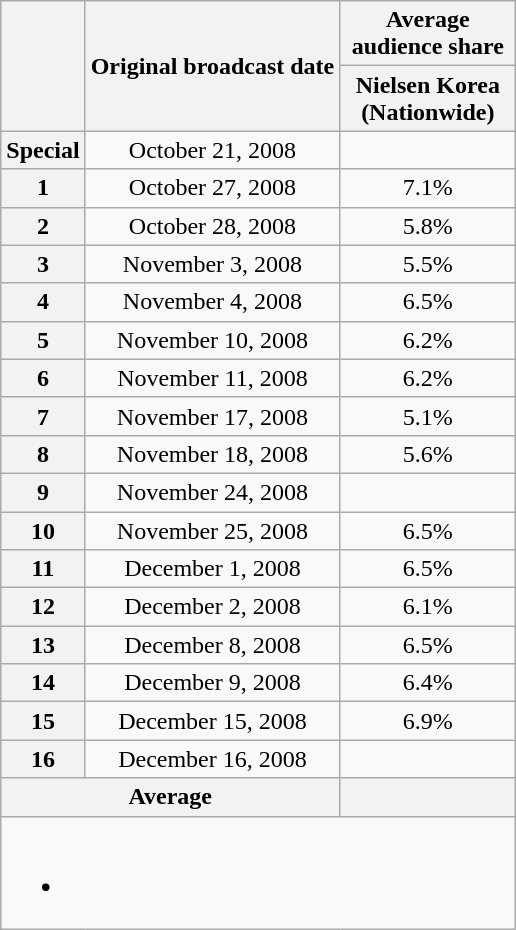<table class="wikitable" style="text-align:center; max-width:400px">
<tr>
<th rowspan="2"></th>
<th rowspan="2">Original broadcast date</th>
<th colspan="1">Average audience share</th>
</tr>
<tr>
<th width="110">Nielsen Korea<br>(Nationwide)</th>
</tr>
<tr>
<th>Special</th>
<td>October 21, 2008</td>
<td><strong></strong></td>
</tr>
<tr>
<th>1</th>
<td>October 27, 2008</td>
<td>7.1%</td>
</tr>
<tr>
<th>2</th>
<td>October 28, 2008</td>
<td>5.8%</td>
</tr>
<tr>
<th>3</th>
<td>November 3, 2008</td>
<td>5.5%</td>
</tr>
<tr>
<th>4</th>
<td>November 4, 2008</td>
<td>6.5%</td>
</tr>
<tr>
<th>5</th>
<td>November 10, 2008</td>
<td>6.2%</td>
</tr>
<tr>
<th>6</th>
<td>November 11, 2008</td>
<td>6.2%</td>
</tr>
<tr>
<th>7</th>
<td>November 17, 2008</td>
<td>5.1%</td>
</tr>
<tr>
<th>8</th>
<td>November 18, 2008</td>
<td>5.6%</td>
</tr>
<tr>
<th>9</th>
<td>November 24, 2008</td>
<td><strong></strong></td>
</tr>
<tr>
<th>10</th>
<td>November 25, 2008</td>
<td>6.5%</td>
</tr>
<tr>
<th>11</th>
<td>December 1, 2008</td>
<td>6.5%</td>
</tr>
<tr>
<th>12</th>
<td>December 2, 2008</td>
<td>6.1%</td>
</tr>
<tr>
<th>13</th>
<td>December 8, 2008</td>
<td>6.5%</td>
</tr>
<tr>
<th>14</th>
<td>December 9, 2008</td>
<td>6.4%</td>
</tr>
<tr>
<th>15</th>
<td>December 15, 2008</td>
<td>6.9%</td>
</tr>
<tr>
<th>16</th>
<td>December 16, 2008</td>
<td><strong></strong></td>
</tr>
<tr>
<th colspan="2">Average</th>
<th></th>
</tr>
<tr>
<td colspan="3"><br><ul><li></li></ul></td>
</tr>
</table>
